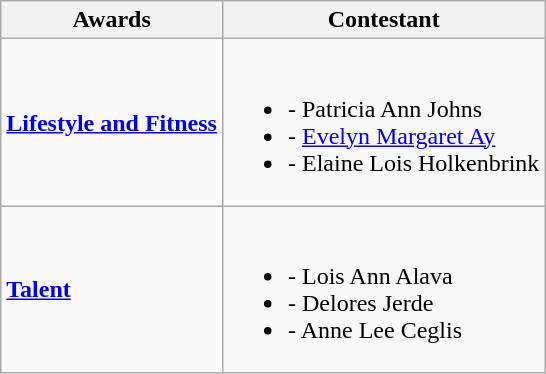<table class="wikitable">
<tr>
<th>Awards</th>
<th>Contestant</th>
</tr>
<tr>
<td><strong><a href='#'>Lifestyle and Fitness</a></strong></td>
<td><br><ul><li> - Patricia Ann Johns</li><li> - <a href='#'>Evelyn Margaret Ay</a></li><li> - Elaine Lois Holkenbrink</li></ul></td>
</tr>
<tr>
<td><strong><a href='#'>Talent</a></strong></td>
<td><br><ul><li> - Lois Ann Alava</li><li> - Delores Jerde</li><li> - Anne Lee Ceglis</li></ul></td>
</tr>
</table>
